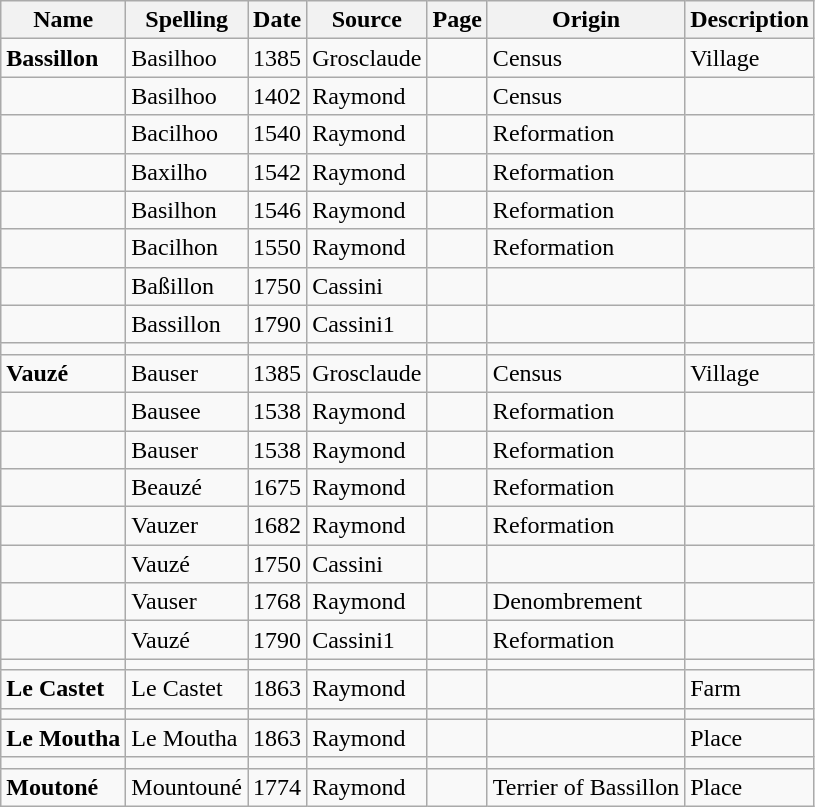<table class="wikitable">
<tr>
<th>Name</th>
<th>Spelling</th>
<th>Date</th>
<th>Source</th>
<th>Page</th>
<th>Origin</th>
<th>Description</th>
</tr>
<tr>
<td><strong>Bassillon</strong></td>
<td>Basilhoo</td>
<td>1385</td>
<td>Grosclaude</td>
<td></td>
<td>Census</td>
<td>Village</td>
</tr>
<tr>
<td></td>
<td>Basilhoo</td>
<td>1402</td>
<td>Raymond</td>
<td></td>
<td>Census</td>
<td></td>
</tr>
<tr>
<td></td>
<td>Bacilhoo</td>
<td>1540</td>
<td>Raymond</td>
<td></td>
<td>Reformation</td>
<td></td>
</tr>
<tr>
<td></td>
<td>Baxilho</td>
<td>1542</td>
<td>Raymond</td>
<td></td>
<td>Reformation</td>
<td></td>
</tr>
<tr>
<td></td>
<td>Basilhon</td>
<td>1546</td>
<td>Raymond</td>
<td></td>
<td>Reformation</td>
<td></td>
</tr>
<tr>
<td></td>
<td>Bacilhon</td>
<td>1550</td>
<td>Raymond</td>
<td></td>
<td>Reformation</td>
<td></td>
</tr>
<tr>
<td></td>
<td>Baßillon</td>
<td>1750</td>
<td>Cassini</td>
<td></td>
<td></td>
<td></td>
</tr>
<tr>
<td></td>
<td>Bassillon</td>
<td>1790</td>
<td>Cassini1</td>
<td></td>
<td></td>
<td></td>
</tr>
<tr>
<td></td>
<td></td>
<td></td>
<td></td>
<td></td>
<td></td>
<td></td>
</tr>
<tr>
<td><strong>Vauzé</strong></td>
<td>Bauser</td>
<td>1385</td>
<td>Grosclaude</td>
<td></td>
<td>Census</td>
<td>Village</td>
</tr>
<tr>
<td></td>
<td>Bausee</td>
<td>1538</td>
<td>Raymond</td>
<td></td>
<td>Reformation</td>
<td></td>
</tr>
<tr>
<td></td>
<td>Bauser</td>
<td>1538</td>
<td>Raymond</td>
<td></td>
<td>Reformation</td>
<td></td>
</tr>
<tr>
<td></td>
<td>Beauzé</td>
<td>1675</td>
<td>Raymond</td>
<td></td>
<td>Reformation</td>
<td></td>
</tr>
<tr>
<td></td>
<td>Vauzer</td>
<td>1682</td>
<td>Raymond</td>
<td></td>
<td>Reformation</td>
<td></td>
</tr>
<tr>
<td></td>
<td>Vauzé</td>
<td>1750</td>
<td>Cassini</td>
<td></td>
<td></td>
<td></td>
</tr>
<tr>
<td></td>
<td>Vauser</td>
<td>1768</td>
<td>Raymond</td>
<td></td>
<td>Denombrement</td>
<td></td>
</tr>
<tr>
<td></td>
<td>Vauzé</td>
<td>1790</td>
<td>Cassini1</td>
<td></td>
<td>Reformation</td>
<td></td>
</tr>
<tr>
<td></td>
<td></td>
<td></td>
<td></td>
<td></td>
<td></td>
<td></td>
</tr>
<tr>
<td><strong>Le Castet</strong></td>
<td>Le Castet</td>
<td>1863</td>
<td>Raymond</td>
<td></td>
<td></td>
<td>Farm</td>
</tr>
<tr>
<td></td>
<td></td>
<td></td>
<td></td>
<td></td>
<td></td>
<td></td>
</tr>
<tr>
<td><strong>Le Moutha</strong></td>
<td>Le Moutha</td>
<td>1863</td>
<td>Raymond</td>
<td></td>
<td></td>
<td>Place</td>
</tr>
<tr>
<td></td>
<td></td>
<td></td>
<td></td>
<td></td>
<td></td>
<td></td>
</tr>
<tr>
<td><strong>Moutoné</strong></td>
<td>Mountouné</td>
<td>1774</td>
<td>Raymond</td>
<td></td>
<td>Terrier of Bassillon</td>
<td>Place</td>
</tr>
</table>
